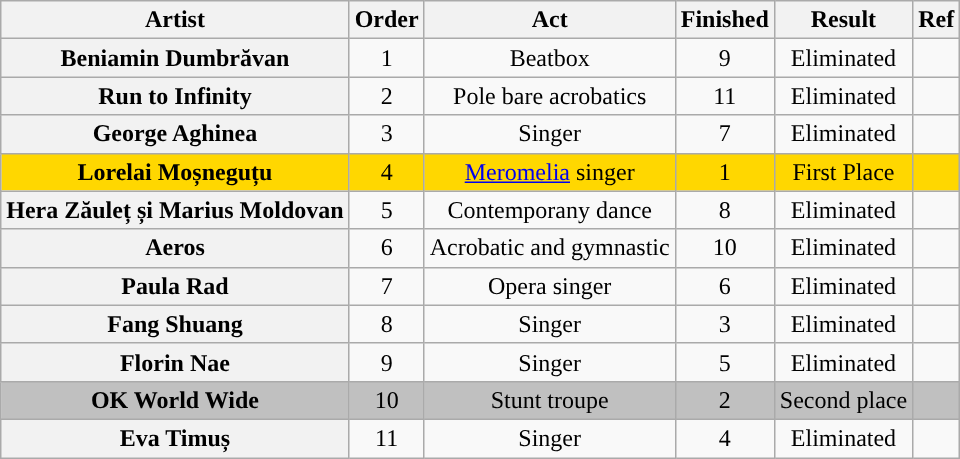<table class="wikitable plainrowheaders" style="text-align:center;">
<tr>
<th scope="col style="width:11em;">Artist</th>
<th scope="col style="width:1em;">Order</th>
<th scope="col style="width:12em;">Act</th>
<th scope="col style="width:4em;">Finished</th>
<th scope="col style="width:8em;">Result</th>
<th scope="col style="width:1em;">Ref</th>
</tr>
<tr>
<th>Beniamin Dumbrăvan </th>
<td>1</td>
<td>Beatbox</td>
<td>9</td>
<td>Eliminated</td>
<td></td>
</tr>
<tr>
<th>Run to Infinity</th>
<td>2</td>
<td>Pole bare acrobatics</td>
<td>11</td>
<td>Eliminated</td>
<td></td>
</tr>
<tr>
<th>George Aghinea</th>
<td>3</td>
<td>Singer</td>
<td>7</td>
<td>Eliminated</td>
<td></td>
</tr>
<tr>
<th style="background-color: Gold">Lorelai Moșneguțu </th>
<td style="background-color: Gold">4</td>
<td style="background-color: Gold"><a href='#'>Meromelia</a> singer</td>
<td style="background-color: Gold">1</td>
<td style="background-color: Gold">First Place</td>
<td style="background-color: Gold"></td>
</tr>
<tr>
<th>Hera Zăuleț și Marius Moldovan</th>
<td>5</td>
<td>Contemporany dance</td>
<td>8</td>
<td>Eliminated</td>
<td></td>
</tr>
<tr>
<th>Aeros</th>
<td>6</td>
<td>Acrobatic and gymnastic</td>
<td>10</td>
<td>Eliminated</td>
<td></td>
</tr>
<tr>
<th>Paula Rad </th>
<td>7</td>
<td>Opera singer</td>
<td>6</td>
<td>Eliminated</td>
<td></td>
</tr>
<tr>
<th>Fang Shuang </th>
<td>8</td>
<td>Singer</td>
<td>3</td>
<td>Eliminated</td>
<td></td>
</tr>
<tr>
<th>Florin Nae</th>
<td>9</td>
<td>Singer</td>
<td>5</td>
<td>Eliminated</td>
<td></td>
</tr>
<tr>
<th style="background-color: Silver">OK World Wide </th>
<td style="background-color: Silver">10</td>
<td style="background-color: Silver">Stunt troupe</td>
<td style="background-color: Silver">2</td>
<td style="background-color: Silver">Second place</td>
<td style="background-color: Silver"></td>
</tr>
<tr>
<th>Eva Timuș </th>
<td>11</td>
<td>Singer</td>
<td>4</td>
<td>Eliminated</td>
<td></td>
</tr>
</table>
